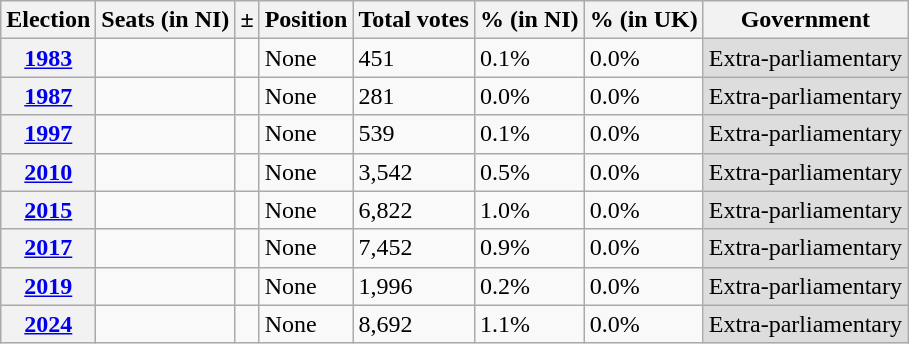<table class="wikitable">
<tr>
<th>Election</th>
<th>Seats (in NI)</th>
<th>±</th>
<th>Position</th>
<th>Total votes</th>
<th>% (in NI)</th>
<th>% (in UK)</th>
<th>Government</th>
</tr>
<tr>
<th><a href='#'>1983</a></th>
<td></td>
<td></td>
<td>None</td>
<td>451</td>
<td>0.1%</td>
<td>0.0%</td>
<td style="background-color:#DDD">Extra-parliamentary</td>
</tr>
<tr>
<th><a href='#'>1987</a></th>
<td></td>
<td></td>
<td>None</td>
<td>281</td>
<td>0.0%</td>
<td>0.0%</td>
<td style="background-color:#DDD">Extra-parliamentary</td>
</tr>
<tr>
<th><a href='#'>1997</a></th>
<td></td>
<td></td>
<td>None</td>
<td>539</td>
<td>0.1%</td>
<td>0.0%</td>
<td style="background-color:#DDD">Extra-parliamentary</td>
</tr>
<tr>
<th><a href='#'>2010</a></th>
<td></td>
<td></td>
<td>None</td>
<td>3,542</td>
<td>0.5%</td>
<td>0.0%</td>
<td style="background-color:#DDD">Extra-parliamentary</td>
</tr>
<tr>
<th><a href='#'>2015</a></th>
<td></td>
<td></td>
<td>None</td>
<td>6,822</td>
<td>1.0%</td>
<td>0.0%</td>
<td style="background-color:#DDD">Extra-parliamentary</td>
</tr>
<tr>
<th><a href='#'>2017</a></th>
<td></td>
<td></td>
<td>None</td>
<td>7,452</td>
<td>0.9%</td>
<td>0.0%</td>
<td style="background-color:#DDD">Extra-parliamentary</td>
</tr>
<tr>
<th><a href='#'>2019</a></th>
<td></td>
<td></td>
<td>None</td>
<td>1,996</td>
<td>0.2%</td>
<td>0.0%</td>
<td style="background-color:#DDD">Extra-parliamentary</td>
</tr>
<tr>
<th><a href='#'>2024</a></th>
<td></td>
<td></td>
<td>None</td>
<td>8,692</td>
<td>1.1%</td>
<td>0.0%</td>
<td style="background-color:#DDD">Extra-parliamentary</td>
</tr>
</table>
